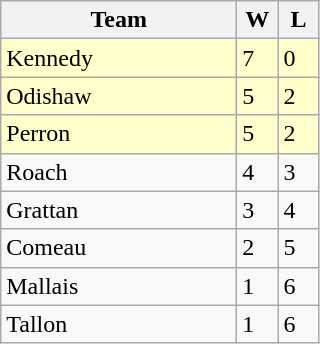<table class=wikitable>
<tr>
<th width=150>Team</th>
<th width=20>W</th>
<th width=20>L</th>
</tr>
<tr bgcolor=#ffffcc>
<td>Kennedy</td>
<td>7</td>
<td>0</td>
</tr>
<tr bgcolor=#ffffcc>
<td>Odishaw</td>
<td>5</td>
<td>2</td>
</tr>
<tr bgcolor=#ffffcc>
<td>Perron</td>
<td>5</td>
<td>2</td>
</tr>
<tr>
<td>Roach</td>
<td>4</td>
<td>3</td>
</tr>
<tr>
<td>Grattan</td>
<td>3</td>
<td>4</td>
</tr>
<tr>
<td>Comeau</td>
<td>2</td>
<td>5</td>
</tr>
<tr>
<td>Mallais</td>
<td>1</td>
<td>6</td>
</tr>
<tr>
<td>Tallon</td>
<td>1</td>
<td>6</td>
</tr>
</table>
